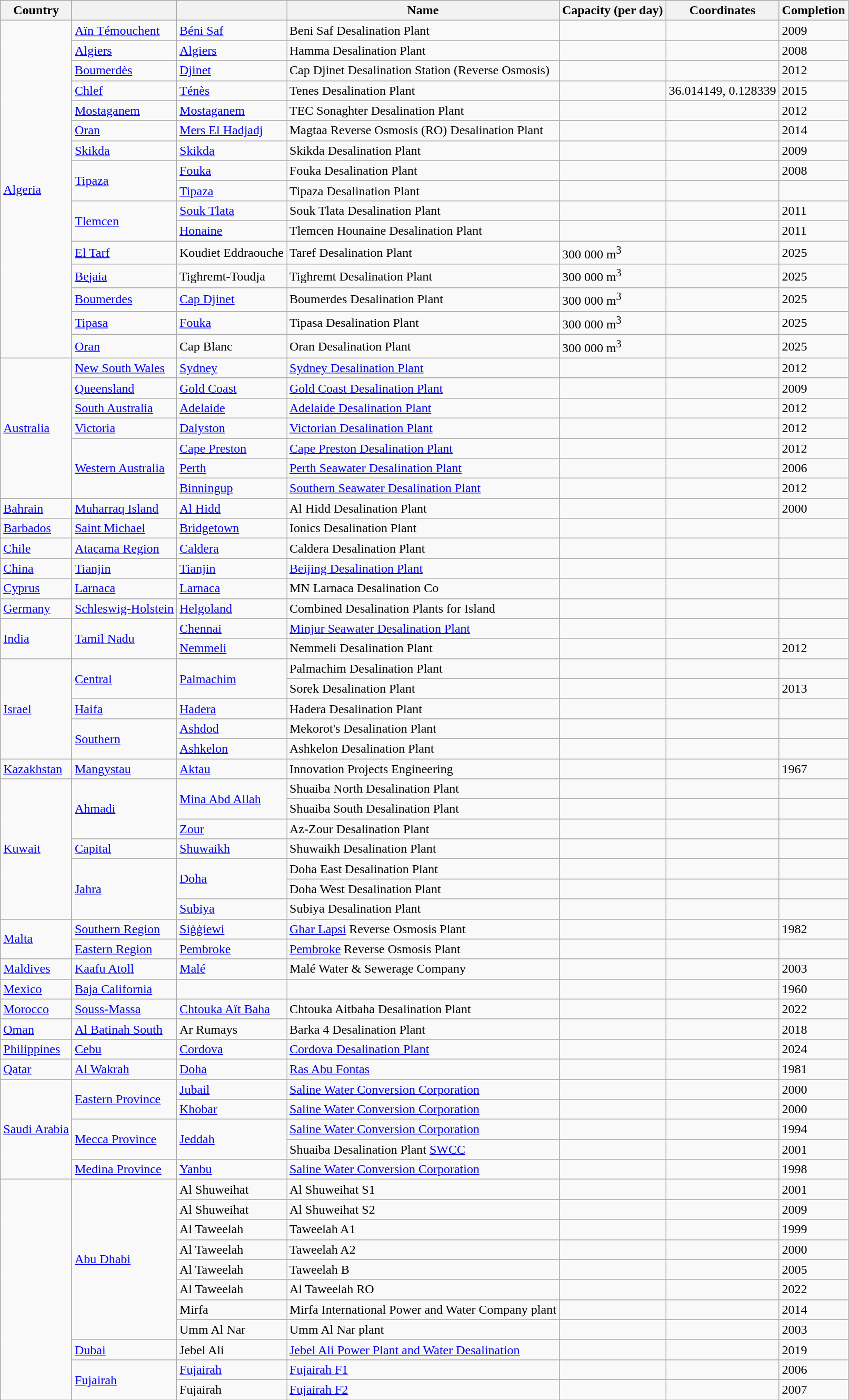<table class="wikitable sortable">
<tr>
<th>Country</th>
<th></th>
<th></th>
<th>Name</th>
<th data-sort-type=number>Capacity (per day)</th>
<th>Coordinates</th>
<th>Completion</th>
</tr>
<tr>
<td rowspan="16"> <a href='#'>Algeria</a></td>
<td><a href='#'>Aïn Témouchent</a></td>
<td><a href='#'>Béni Saf</a></td>
<td>Beni Saf Desalination Plant</td>
<td></td>
<td></td>
<td>2009</td>
</tr>
<tr>
<td><a href='#'>Algiers</a></td>
<td><a href='#'>Algiers</a></td>
<td>Hamma Desalination Plant</td>
<td></td>
<td></td>
<td>2008</td>
</tr>
<tr>
<td><a href='#'>Boumerdès</a></td>
<td><a href='#'>Djinet</a></td>
<td>Cap Djinet Desalination Station (Reverse Osmosis)</td>
<td></td>
<td></td>
<td>2012</td>
</tr>
<tr>
<td><a href='#'>Chlef</a></td>
<td><a href='#'>Ténès</a></td>
<td>Tenes Desalination Plant</td>
<td></td>
<td> 36.014149, 0.128339</td>
<td>2015</td>
</tr>
<tr>
<td><a href='#'>Mostaganem</a></td>
<td><a href='#'>Mostaganem</a></td>
<td>TEC Sonaghter Desalination Plant</td>
<td></td>
<td></td>
<td>2012</td>
</tr>
<tr>
<td><a href='#'>Oran</a></td>
<td><a href='#'>Mers El Hadjadj</a></td>
<td>Magtaa Reverse Osmosis (RO) Desalination Plant</td>
<td></td>
<td></td>
<td>2014</td>
</tr>
<tr>
<td><a href='#'>Skikda</a></td>
<td><a href='#'>Skikda</a></td>
<td>Skikda Desalination Plant</td>
<td></td>
<td></td>
<td>2009</td>
</tr>
<tr>
<td rowspan=2><a href='#'>Tipaza</a></td>
<td><a href='#'>Fouka</a></td>
<td>Fouka Desalination Plant</td>
<td></td>
<td></td>
<td>2008</td>
</tr>
<tr>
<td><a href='#'>Tipaza</a></td>
<td>Tipaza Desalination Plant</td>
<td></td>
<td></td>
<td></td>
</tr>
<tr>
<td rowspan=2><a href='#'>Tlemcen</a></td>
<td><a href='#'>Souk Tlata</a></td>
<td>Souk Tlata Desalination Plant</td>
<td></td>
<td></td>
<td>2011</td>
</tr>
<tr>
<td><a href='#'>Honaine</a></td>
<td>Tlemcen Hounaine Desalination Plant</td>
<td></td>
<td></td>
<td>2011</td>
</tr>
<tr>
<td><a href='#'>El Tarf</a></td>
<td>Koudiet Eddraouche</td>
<td>Taref Desalination Plant</td>
<td>300 000 m<sup>3</sup></td>
<td></td>
<td>2025</td>
</tr>
<tr>
<td><a href='#'>Bejaia</a></td>
<td>Tighremt-Toudja</td>
<td>Tighremt Desalination Plant</td>
<td>300 000 m<sup>3</sup></td>
<td></td>
<td>2025</td>
</tr>
<tr>
<td><a href='#'>Boumerdes</a></td>
<td><a href='#'>Cap Djinet</a></td>
<td>Boumerdes Desalination Plant</td>
<td>300 000 m<sup>3</sup><sup></sup></td>
<td></td>
<td>2025</td>
</tr>
<tr>
<td><a href='#'>Tipasa</a></td>
<td><a href='#'>Fouka</a></td>
<td>Tipasa Desalination Plant</td>
<td>300 000 m<sup>3</sup></td>
<td></td>
<td>2025</td>
</tr>
<tr>
<td><a href='#'>Oran</a></td>
<td>Cap Blanc</td>
<td>Oran Desalination Plant</td>
<td>300 000 m<sup>3</sup></td>
<td></td>
<td>2025</td>
</tr>
<tr>
<td rowspan=7> <a href='#'>Australia</a></td>
<td><a href='#'>New South Wales</a></td>
<td><a href='#'>Sydney</a></td>
<td><a href='#'>Sydney Desalination Plant</a></td>
<td></td>
<td></td>
<td>2012</td>
</tr>
<tr>
<td><a href='#'>Queensland</a></td>
<td><a href='#'>Gold Coast</a></td>
<td><a href='#'>Gold Coast Desalination Plant</a></td>
<td></td>
<td></td>
<td>2009</td>
</tr>
<tr>
<td><a href='#'>South Australia</a></td>
<td><a href='#'>Adelaide</a></td>
<td><a href='#'>Adelaide Desalination Plant</a></td>
<td></td>
<td></td>
<td>2012</td>
</tr>
<tr>
<td><a href='#'>Victoria</a></td>
<td><a href='#'>Dalyston</a></td>
<td><a href='#'>Victorian Desalination Plant</a></td>
<td></td>
<td></td>
<td>2012</td>
</tr>
<tr>
<td rowspan=3><a href='#'>Western Australia</a></td>
<td><a href='#'>Cape Preston</a></td>
<td><a href='#'>Cape Preston Desalination Plant</a></td>
<td></td>
<td></td>
<td>2012</td>
</tr>
<tr>
<td><a href='#'>Perth</a></td>
<td><a href='#'>Perth Seawater Desalination Plant</a></td>
<td></td>
<td></td>
<td>2006</td>
</tr>
<tr>
<td><a href='#'>Binningup</a></td>
<td><a href='#'>Southern Seawater Desalination Plant</a></td>
<td></td>
<td></td>
<td>2012</td>
</tr>
<tr>
<td> <a href='#'>Bahrain</a></td>
<td><a href='#'>Muharraq Island</a></td>
<td><a href='#'>Al Hidd</a></td>
<td>Al Hidd Desalination Plant</td>
<td></td>
<td></td>
<td>2000</td>
</tr>
<tr>
<td> <a href='#'>Barbados</a></td>
<td><a href='#'>Saint Michael</a></td>
<td><a href='#'>Bridgetown</a></td>
<td>Ionics Desalination Plant</td>
<td></td>
<td></td>
<td></td>
</tr>
<tr>
<td> <a href='#'>Chile</a></td>
<td><a href='#'>Atacama Region</a></td>
<td><a href='#'>Caldera</a></td>
<td>Caldera Desalination Plant</td>
<td></td>
<td></td>
<td></td>
</tr>
<tr>
<td> <a href='#'>China</a></td>
<td><a href='#'>Tianjin</a></td>
<td><a href='#'>Tianjin</a></td>
<td><a href='#'>Beijing Desalination Plant</a></td>
<td></td>
<td></td>
<td></td>
</tr>
<tr>
<td> <a href='#'>Cyprus</a></td>
<td><a href='#'>Larnaca</a></td>
<td><a href='#'>Larnaca</a></td>
<td>MN Larnaca Desalination Co</td>
<td></td>
<td></td>
<td></td>
</tr>
<tr>
<td> <a href='#'>Germany</a></td>
<td><a href='#'>Schleswig-Holstein</a></td>
<td><a href='#'>Helgoland</a></td>
<td>Combined Desalination Plants for Island</td>
<td></td>
<td></td>
<td></td>
</tr>
<tr>
<td rowspan=2> <a href='#'>India</a></td>
<td rowspan=2><a href='#'>Tamil Nadu</a></td>
<td><a href='#'>Chennai</a></td>
<td><a href='#'>Minjur Seawater Desalination Plant</a></td>
<td></td>
<td></td>
<td></td>
</tr>
<tr>
<td><a href='#'>Nemmeli</a></td>
<td>Nemmeli Desalination Plant</td>
<td></td>
<td></td>
<td>2012</td>
</tr>
<tr>
<td rowspan=5> <a href='#'>Israel</a></td>
<td rowspan=2><a href='#'>Central</a></td>
<td rowspan=2><a href='#'>Palmachim</a></td>
<td>Palmachim Desalination Plant</td>
<td></td>
<td></td>
<td></td>
</tr>
<tr>
<td>Sorek Desalination Plant</td>
<td></td>
<td></td>
<td>2013</td>
</tr>
<tr>
<td><a href='#'>Haifa</a></td>
<td><a href='#'>Hadera</a></td>
<td>Hadera Desalination Plant</td>
<td></td>
<td></td>
<td></td>
</tr>
<tr>
<td rowspan=2><a href='#'>Southern</a></td>
<td><a href='#'>Ashdod</a></td>
<td>Mekorot's Desalination Plant</td>
<td></td>
<td></td>
<td></td>
</tr>
<tr>
<td><a href='#'>Ashkelon</a></td>
<td>Ashkelon Desalination Plant</td>
<td></td>
<td></td>
<td></td>
</tr>
<tr>
<td> <a href='#'>Kazakhstan</a></td>
<td><a href='#'>Mangystau</a></td>
<td><a href='#'>Aktau</a></td>
<td>Innovation Projects Engineering</td>
<td></td>
<td></td>
<td>1967</td>
</tr>
<tr>
<td rowspan=7> <a href='#'>Kuwait</a></td>
<td rowspan=3><a href='#'>Ahmadi</a></td>
<td rowspan=2><a href='#'>Mina Abd Allah</a></td>
<td>Shuaiba North Desalination Plant</td>
<td></td>
<td></td>
<td></td>
</tr>
<tr>
<td>Shuaiba South Desalination Plant</td>
<td></td>
<td></td>
<td></td>
</tr>
<tr>
<td><a href='#'>Zour</a></td>
<td>Az-Zour Desalination Plant</td>
<td></td>
<td></td>
<td></td>
</tr>
<tr>
<td><a href='#'>Capital</a></td>
<td><a href='#'>Shuwaikh</a></td>
<td>Shuwaikh Desalination Plant</td>
<td></td>
<td></td>
<td></td>
</tr>
<tr>
<td rowspan=3><a href='#'>Jahra</a></td>
<td rowspan=2><a href='#'>Doha</a></td>
<td>Doha East Desalination Plant</td>
<td></td>
<td></td>
<td></td>
</tr>
<tr>
<td>Doha West Desalination Plant</td>
<td></td>
<td></td>
<td></td>
</tr>
<tr>
<td><a href='#'>Subiya</a></td>
<td>Subiya Desalination Plant</td>
<td></td>
<td></td>
<td></td>
</tr>
<tr>
<td rowspan=2> <a href='#'>Malta</a></td>
<td><a href='#'>Southern Region</a></td>
<td><a href='#'>Siġġiewi</a></td>
<td><a href='#'>Għar Lapsi</a> Reverse Osmosis Plant</td>
<td></td>
<td></td>
<td>1982</td>
</tr>
<tr>
<td><a href='#'>Eastern Region</a></td>
<td><a href='#'>Pembroke</a></td>
<td><a href='#'>Pembroke</a> Reverse Osmosis Plant</td>
<td></td>
<td></td>
<td></td>
</tr>
<tr>
<td> <a href='#'>Maldives</a></td>
<td><a href='#'>Kaafu Atoll</a></td>
<td><a href='#'>Malé</a></td>
<td>Malé Water & Sewerage Company</td>
<td></td>
<td></td>
<td>2003</td>
</tr>
<tr>
<td> <a href='#'>Mexico</a></td>
<td><a href='#'>Baja California</a></td>
<td></td>
<td></td>
<td></td>
<td></td>
<td>1960</td>
</tr>
<tr>
<td> <a href='#'>Morocco</a></td>
<td><a href='#'>Souss-Massa</a></td>
<td><a href='#'>Chtouka Aït Baha</a></td>
<td>Chtouka Aitbaha Desalination Plant</td>
<td></td>
<td></td>
<td>2022</td>
</tr>
<tr>
<td> <a href='#'>Oman</a></td>
<td><a href='#'>Al Batinah South</a></td>
<td>Ar Rumays</td>
<td>Barka 4 Desalination Plant</td>
<td></td>
<td></td>
<td>2018</td>
</tr>
<tr>
<td> <a href='#'>Philippines</a></td>
<td><a href='#'>Cebu</a></td>
<td><a href='#'>Cordova</a></td>
<td><a href='#'>Cordova Desalination Plant</a></td>
<td></td>
<td></td>
<td>2024</td>
</tr>
<tr>
<td> <a href='#'>Qatar</a></td>
<td><a href='#'>Al Wakrah</a></td>
<td><a href='#'>Doha</a></td>
<td><a href='#'>Ras Abu Fontas</a></td>
<td></td>
<td></td>
<td>1981</td>
</tr>
<tr>
<td rowspan=5> <a href='#'>Saudi Arabia</a></td>
<td rowspan=2><a href='#'>Eastern Province</a></td>
<td><a href='#'>Jubail</a></td>
<td><a href='#'>Saline Water Conversion Corporation</a></td>
<td></td>
<td></td>
<td>2000</td>
</tr>
<tr>
<td><a href='#'>Khobar</a></td>
<td><a href='#'>Saline Water Conversion Corporation</a></td>
<td></td>
<td></td>
<td>2000</td>
</tr>
<tr>
<td rowspan=2><a href='#'>Mecca Province</a></td>
<td rowspan=2><a href='#'>Jeddah</a></td>
<td><a href='#'>Saline Water Conversion Corporation</a></td>
<td></td>
<td></td>
<td>1994</td>
</tr>
<tr>
<td>Shuaiba Desalination Plant <a href='#'>SWCC</a></td>
<td></td>
<td></td>
<td>2001</td>
</tr>
<tr>
<td><a href='#'>Medina Province</a></td>
<td><a href='#'>Yanbu</a></td>
<td><a href='#'>Saline Water Conversion Corporation</a></td>
<td></td>
<td></td>
<td>1998</td>
</tr>
<tr>
<td rowspan="11"></td>
<td rowspan="8"><a href='#'>Abu Dhabi</a></td>
<td>Al Shuweihat</td>
<td>Al Shuweihat S1</td>
<td></td>
<td></td>
<td>2001</td>
</tr>
<tr>
<td>Al Shuweihat</td>
<td>Al Shuweihat S2</td>
<td></td>
<td></td>
<td>2009</td>
</tr>
<tr>
<td>Al Taweelah</td>
<td>Taweelah A1</td>
<td></td>
<td></td>
<td>1999</td>
</tr>
<tr>
<td>Al Taweelah</td>
<td>Taweelah A2</td>
<td></td>
<td></td>
<td>2000</td>
</tr>
<tr>
<td>Al Taweelah</td>
<td>Taweelah B</td>
<td></td>
<td></td>
<td>2005</td>
</tr>
<tr>
<td>Al Taweelah</td>
<td>Al Taweelah RO</td>
<td></td>
<td></td>
<td>2022</td>
</tr>
<tr>
<td>Mirfa</td>
<td>Mirfa International Power and Water Company plant</td>
<td></td>
<td></td>
<td>2014</td>
</tr>
<tr>
<td>Umm Al Nar</td>
<td>Umm Al Nar plant</td>
<td></td>
<td></td>
<td>2003</td>
</tr>
<tr>
<td><a href='#'>Dubai</a></td>
<td>Jebel Ali</td>
<td><a href='#'>Jebel Ali Power Plant and Water Desalination</a></td>
<td></td>
<td></td>
<td>2019</td>
</tr>
<tr>
<td rowspan="2"><a href='#'>Fujairah</a></td>
<td><a href='#'>Fujairah</a></td>
<td><a href='#'>Fujairah F1</a></td>
<td></td>
<td></td>
<td>2006</td>
</tr>
<tr>
<td>Fujairah</td>
<td><a href='#'>Fujairah F2</a></td>
<td></td>
<td></td>
<td>2007</td>
</tr>
</table>
